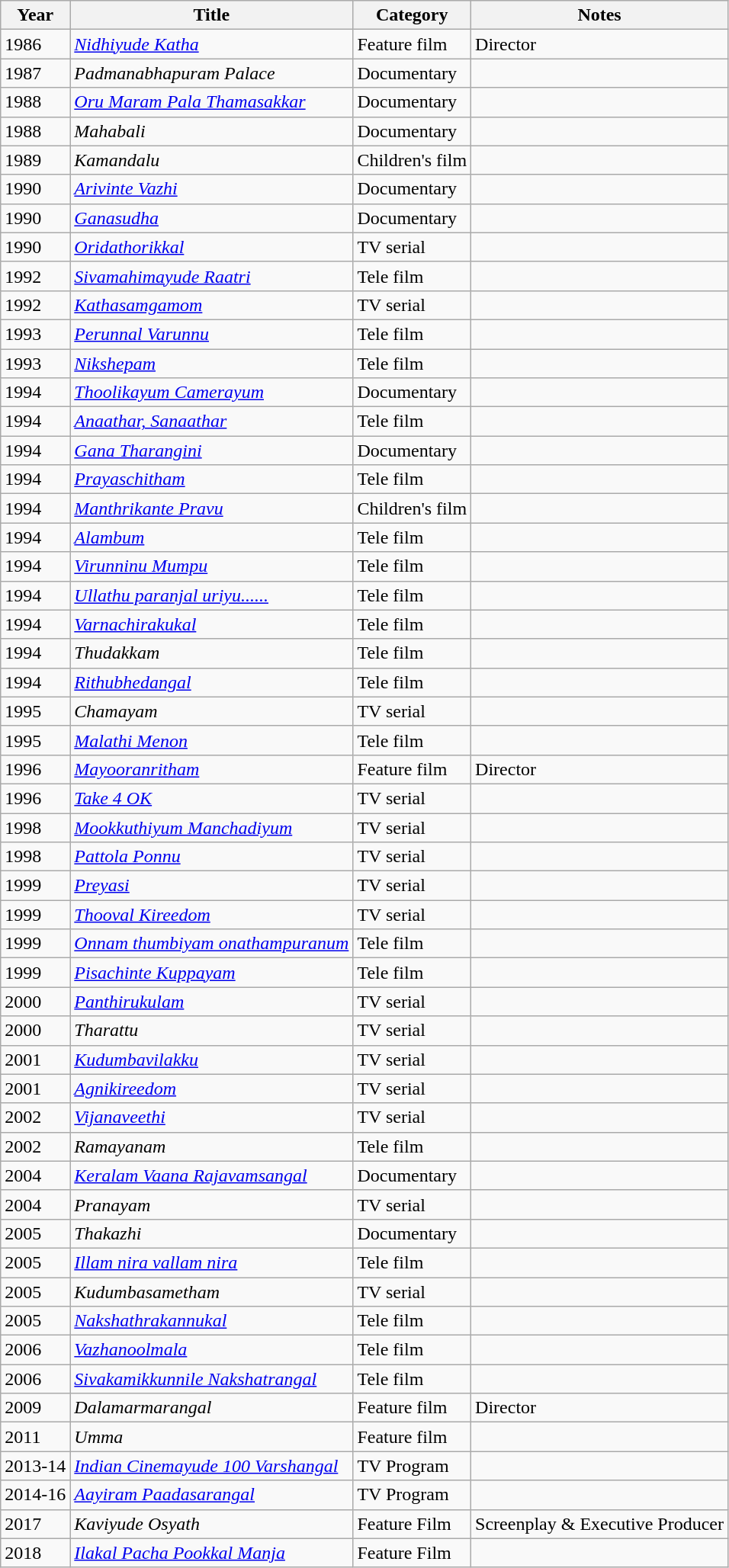<table class="wikitable">
<tr>
<th>Year</th>
<th>Title</th>
<th>Category</th>
<th>Notes</th>
</tr>
<tr>
<td>1986</td>
<td><em><a href='#'>Nidhiyude Katha</a></em></td>
<td>Feature film</td>
<td>Director</td>
</tr>
<tr>
<td>1987</td>
<td><em>Padmanabhapuram Palace</em></td>
<td>Documentary</td>
<td></td>
</tr>
<tr>
<td>1988</td>
<td><em><a href='#'>Oru Maram Pala Thamasakkar</a></em></td>
<td>Documentary</td>
<td></td>
</tr>
<tr>
<td>1988</td>
<td><em>Mahabali</em></td>
<td>Documentary</td>
<td></td>
</tr>
<tr>
<td>1989</td>
<td><em>Kamandalu</em></td>
<td>Children's film</td>
<td></td>
</tr>
<tr>
<td>1990</td>
<td><em><a href='#'>Arivinte Vazhi</a></em></td>
<td>Documentary</td>
<td></td>
</tr>
<tr>
<td>1990</td>
<td><em><a href='#'>Ganasudha</a></em></td>
<td>Documentary</td>
<td></td>
</tr>
<tr>
<td>1990</td>
<td><em><a href='#'>Oridathorikkal</a></em></td>
<td>TV serial</td>
<td></td>
</tr>
<tr>
<td>1992</td>
<td><em><a href='#'>Sivamahimayude Raatri</a></em></td>
<td>Tele film</td>
<td></td>
</tr>
<tr>
<td>1992</td>
<td><em><a href='#'>Kathasamgamom</a></em></td>
<td>TV serial</td>
<td></td>
</tr>
<tr>
<td>1993</td>
<td><em><a href='#'>Perunnal Varunnu</a></em></td>
<td>Tele film</td>
<td></td>
</tr>
<tr>
<td>1993</td>
<td><em><a href='#'>Nikshepam</a></em></td>
<td>Tele film</td>
<td></td>
</tr>
<tr>
<td>1994</td>
<td><em><a href='#'>Thoolikayum Camerayum</a></em></td>
<td>Documentary</td>
<td></td>
</tr>
<tr>
<td>1994</td>
<td><em><a href='#'>Anaathar, Sanaathar</a></em></td>
<td>Tele film</td>
<td></td>
</tr>
<tr>
<td>1994</td>
<td><em><a href='#'>Gana Tharangini</a></em></td>
<td>Documentary</td>
<td></td>
</tr>
<tr>
<td>1994</td>
<td><em><a href='#'>Prayaschitham</a></em></td>
<td>Tele film</td>
<td></td>
</tr>
<tr>
<td>1994</td>
<td><em><a href='#'>Manthrikante Pravu</a></em></td>
<td>Children's film</td>
<td></td>
</tr>
<tr>
<td>1994</td>
<td><em><a href='#'>Alambum</a></em></td>
<td>Tele film</td>
<td></td>
</tr>
<tr>
<td>1994</td>
<td><em><a href='#'>Virunninu Mumpu</a></em></td>
<td>Tele film</td>
<td></td>
</tr>
<tr>
<td>1994</td>
<td><em><a href='#'>Ullathu paranjal uriyu......</a></em></td>
<td>Tele film</td>
<td></td>
</tr>
<tr>
<td>1994</td>
<td><em><a href='#'>Varnachirakukal</a></em></td>
<td>Tele film</td>
<td></td>
</tr>
<tr>
<td>1994</td>
<td><em>Thudakkam</em></td>
<td>Tele film</td>
<td></td>
</tr>
<tr>
<td>1994</td>
<td><em><a href='#'>Rithubhedangal</a></em></td>
<td>Tele film</td>
<td></td>
</tr>
<tr>
<td>1995</td>
<td><em>Chamayam</em></td>
<td>TV serial</td>
<td></td>
</tr>
<tr>
<td>1995</td>
<td><em><a href='#'>Malathi Menon</a></em></td>
<td>Tele film</td>
<td></td>
</tr>
<tr>
<td>1996</td>
<td><em><a href='#'>Mayooranritham</a></em></td>
<td>Feature film</td>
<td>Director</td>
</tr>
<tr>
<td>1996</td>
<td><em><a href='#'>Take 4 OK</a></em></td>
<td>TV serial</td>
<td></td>
</tr>
<tr>
<td>1998</td>
<td><em><a href='#'>Mookkuthiyum Manchadiyum</a></em></td>
<td>TV serial</td>
<td></td>
</tr>
<tr>
<td>1998</td>
<td><em><a href='#'>Pattola Ponnu</a></em></td>
<td>TV serial</td>
<td></td>
</tr>
<tr>
<td>1999</td>
<td><em><a href='#'>Preyasi</a></em></td>
<td>TV serial</td>
<td></td>
</tr>
<tr>
<td>1999</td>
<td><em><a href='#'>Thooval Kireedom</a></em></td>
<td>TV serial</td>
<td></td>
</tr>
<tr>
<td>1999</td>
<td><em><a href='#'>Onnam thumbiyam onathampuranum</a></em></td>
<td>Tele film</td>
<td></td>
</tr>
<tr>
<td>1999</td>
<td><em><a href='#'>Pisachinte Kuppayam</a></em></td>
<td>Tele film</td>
<td></td>
</tr>
<tr>
<td>2000</td>
<td><em><a href='#'>Panthirukulam</a></em></td>
<td>TV serial</td>
<td></td>
</tr>
<tr>
<td>2000</td>
<td><em>Tharattu</em></td>
<td>TV serial</td>
<td></td>
</tr>
<tr>
<td>2001</td>
<td><em><a href='#'>Kudumbavilakku</a></em></td>
<td>TV serial</td>
<td></td>
</tr>
<tr>
<td>2001</td>
<td><em><a href='#'>Agnikireedom</a></em></td>
<td>TV serial</td>
<td></td>
</tr>
<tr>
<td>2002</td>
<td><em><a href='#'>Vijanaveethi</a></em></td>
<td>TV serial</td>
<td></td>
</tr>
<tr>
<td>2002</td>
<td><em>Ramayanam</em></td>
<td>Tele film</td>
<td></td>
</tr>
<tr>
<td>2004</td>
<td><em><a href='#'>Keralam Vaana Rajavamsangal</a></em></td>
<td>Documentary</td>
<td></td>
</tr>
<tr>
<td>2004</td>
<td><em>Pranayam</em></td>
<td>TV serial</td>
<td></td>
</tr>
<tr>
<td>2005</td>
<td><em>Thakazhi</em></td>
<td>Documentary</td>
<td></td>
</tr>
<tr>
<td>2005</td>
<td><em><a href='#'>Illam nira vallam nira</a></em></td>
<td>Tele film</td>
<td></td>
</tr>
<tr>
<td>2005</td>
<td><em>Kudumbasametham</em></td>
<td>TV serial</td>
<td></td>
</tr>
<tr>
<td>2005</td>
<td><em><a href='#'>Nakshathrakannukal</a></em></td>
<td>Tele film</td>
<td></td>
</tr>
<tr>
<td>2006</td>
<td><em><a href='#'>Vazhanoolmala</a></em></td>
<td>Tele film</td>
<td></td>
</tr>
<tr>
<td>2006</td>
<td><em><a href='#'>Sivakamikkunnile Nakshatrangal</a></em></td>
<td>Tele film</td>
<td></td>
</tr>
<tr>
<td>2009</td>
<td><em>Dalamarmarangal</em></td>
<td>Feature film</td>
<td>Director</td>
</tr>
<tr>
<td>2011</td>
<td><em>Umma</em></td>
<td>Feature film</td>
<td></td>
</tr>
<tr>
<td>2013-14</td>
<td><em><a href='#'>Indian Cinemayude 100 Varshangal</a></em></td>
<td>TV Program</td>
<td></td>
</tr>
<tr>
<td>2014-16</td>
<td><em><a href='#'>Aayiram Paadasarangal</a></em></td>
<td>TV Program</td>
<td></td>
</tr>
<tr>
<td>2017</td>
<td><em>Kaviyude Osyath</em></td>
<td>Feature Film</td>
<td>Screenplay & Executive Producer</td>
</tr>
<tr>
<td>2018</td>
<td><em><a href='#'>Ilakal Pacha Pookkal Manja</a></em></td>
<td>Feature Film</td>
<td></td>
</tr>
</table>
